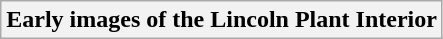<table class="wikitable unsortable">
<tr>
<th style="background:light gray; color:black">Early images of the Lincoln Plant Interior<br></th>
</tr>
</table>
